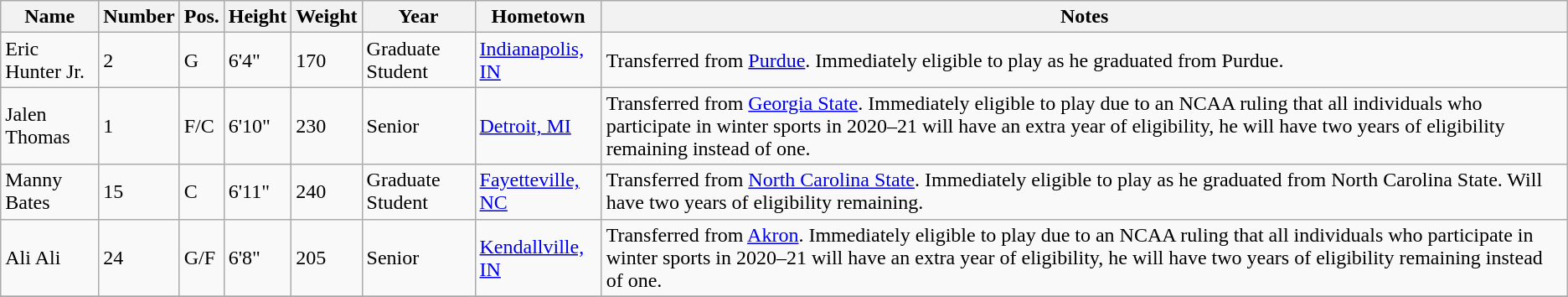<table class="wikitable sortable" border="1">
<tr>
<th>Name</th>
<th>Number</th>
<th>Pos.</th>
<th>Height</th>
<th>Weight</th>
<th>Year</th>
<th>Hometown</th>
<th class="unsortable">Notes</th>
</tr>
<tr>
<td>Eric Hunter Jr.</td>
<td>2</td>
<td>G</td>
<td>6'4"</td>
<td>170</td>
<td>Graduate Student</td>
<td><a href='#'>Indianapolis, IN</a></td>
<td>Transferred from <a href='#'>Purdue</a>. Immediately eligible to play as he graduated from Purdue.</td>
</tr>
<tr>
<td>Jalen Thomas</td>
<td>1</td>
<td>F/C</td>
<td>6'10"</td>
<td>230</td>
<td>Senior</td>
<td><a href='#'>Detroit, MI</a></td>
<td>Transferred from <a href='#'>Georgia State</a>. Immediately eligible to play due to an NCAA ruling that all individuals who participate in winter sports in 2020–21 will have an extra year of eligibility, he will have two years of eligibility remaining instead of one.</td>
</tr>
<tr>
<td>Manny Bates</td>
<td>15</td>
<td>C</td>
<td>6'11"</td>
<td>240</td>
<td>Graduate Student</td>
<td><a href='#'>Fayetteville, NC</a></td>
<td>Transferred from <a href='#'>North Carolina State</a>. Immediately eligible to play as he graduated from North Carolina State. Will have two years of eligibility remaining.</td>
</tr>
<tr>
<td>Ali Ali</td>
<td>24</td>
<td>G/F</td>
<td>6'8"</td>
<td>205</td>
<td>Senior</td>
<td><a href='#'>Kendallville, IN</a></td>
<td>Transferred from <a href='#'>Akron</a>. Immediately eligible to play due to an NCAA ruling that all individuals who participate in winter sports in 2020–21 will have an extra year of eligibility, he will have two years of eligibility remaining instead of one.</td>
</tr>
<tr>
</tr>
</table>
